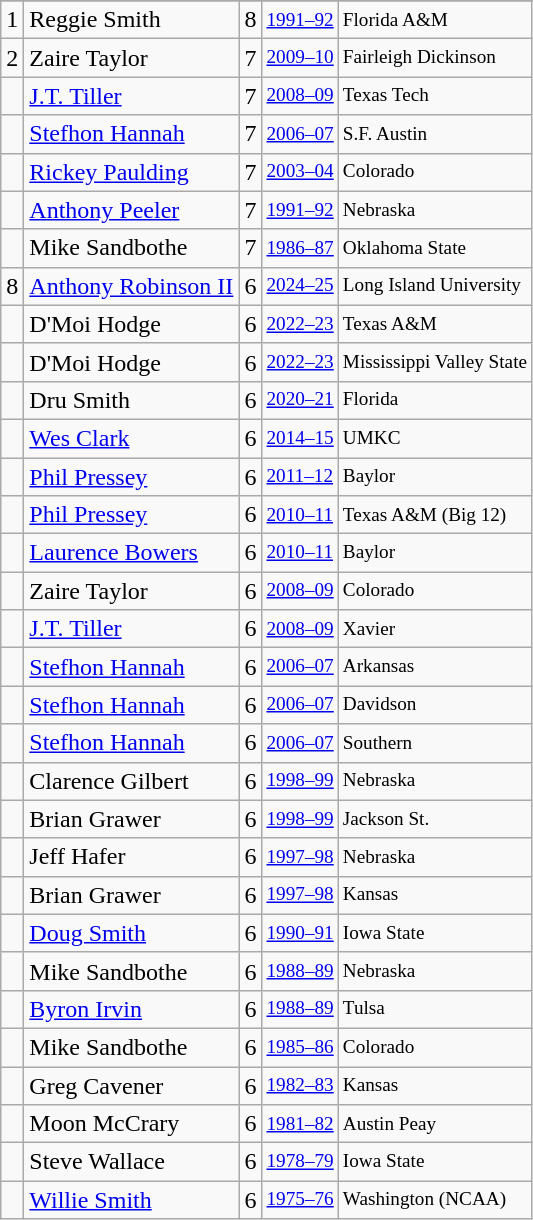<table class="wikitable">
<tr>
</tr>
<tr>
<td>1</td>
<td>Reggie Smith</td>
<td>8</td>
<td style="font-size:80%;"><a href='#'>1991–92</a></td>
<td style="font-size:80%;">Florida A&M</td>
</tr>
<tr>
<td>2</td>
<td>Zaire Taylor</td>
<td>7</td>
<td style="font-size:80%;"><a href='#'>2009–10</a></td>
<td style="font-size:80%;">Fairleigh Dickinson</td>
</tr>
<tr>
<td></td>
<td><a href='#'>J.T. Tiller</a></td>
<td>7</td>
<td style="font-size:80%;"><a href='#'>2008–09</a></td>
<td style="font-size:80%;">Texas Tech</td>
</tr>
<tr>
<td></td>
<td><a href='#'>Stefhon Hannah</a></td>
<td>7</td>
<td style="font-size:80%;"><a href='#'>2006–07</a></td>
<td style="font-size:80%;">S.F. Austin</td>
</tr>
<tr>
<td></td>
<td><a href='#'>Rickey Paulding</a></td>
<td>7</td>
<td style="font-size:80%;"><a href='#'>2003–04</a></td>
<td style="font-size:80%;">Colorado</td>
</tr>
<tr>
<td></td>
<td><a href='#'>Anthony Peeler</a></td>
<td>7</td>
<td style="font-size:80%;"><a href='#'>1991–92</a></td>
<td style="font-size:80%;">Nebraska</td>
</tr>
<tr>
<td></td>
<td>Mike Sandbothe</td>
<td>7</td>
<td style="font-size:80%;"><a href='#'>1986–87</a></td>
<td style="font-size:80%;">Oklahoma State</td>
</tr>
<tr>
<td>8</td>
<td><a href='#'>Anthony Robinson II</a></td>
<td>6</td>
<td style="font-size:80%;"><a href='#'>2024–25</a></td>
<td style="font-size:80%;">Long Island University</td>
</tr>
<tr>
<td></td>
<td>D'Moi Hodge</td>
<td>6</td>
<td style="font-size:80%;"><a href='#'>2022–23</a></td>
<td style="font-size:80%;">Texas A&M</td>
</tr>
<tr>
<td></td>
<td>D'Moi Hodge</td>
<td>6</td>
<td style="font-size:80%;"><a href='#'>2022–23</a></td>
<td style="font-size:80%;">Mississippi Valley State</td>
</tr>
<tr>
<td></td>
<td>Dru Smith</td>
<td>6</td>
<td style="font-size:80%;"><a href='#'>2020–21</a></td>
<td style="font-size:80%;">Florida</td>
</tr>
<tr>
<td></td>
<td><a href='#'>Wes Clark</a></td>
<td>6</td>
<td style="font-size:80%;"><a href='#'>2014–15</a></td>
<td style="font-size:80%;">UMKC</td>
</tr>
<tr>
<td></td>
<td><a href='#'>Phil Pressey</a></td>
<td>6</td>
<td style="font-size:80%;"><a href='#'>2011–12</a></td>
<td style="font-size:80%;">Baylor</td>
</tr>
<tr>
<td></td>
<td><a href='#'>Phil Pressey</a></td>
<td>6</td>
<td style="font-size:80%;"><a href='#'>2010–11</a></td>
<td style="font-size:80%;">Texas A&M (Big 12)</td>
</tr>
<tr>
<td></td>
<td><a href='#'>Laurence Bowers</a></td>
<td>6</td>
<td style="font-size:80%;"><a href='#'>2010–11</a></td>
<td style="font-size:80%;">Baylor</td>
</tr>
<tr>
<td></td>
<td>Zaire Taylor</td>
<td>6</td>
<td style="font-size:80%;"><a href='#'>2008–09</a></td>
<td style="font-size:80%;">Colorado</td>
</tr>
<tr>
<td></td>
<td><a href='#'>J.T. Tiller</a></td>
<td>6</td>
<td style="font-size:80%;"><a href='#'>2008–09</a></td>
<td style="font-size:80%;">Xavier</td>
</tr>
<tr>
<td></td>
<td><a href='#'>Stefhon Hannah</a></td>
<td>6</td>
<td style="font-size:80%;"><a href='#'>2006–07</a></td>
<td style="font-size:80%;">Arkansas</td>
</tr>
<tr>
<td></td>
<td><a href='#'>Stefhon Hannah</a></td>
<td>6</td>
<td style="font-size:80%;"><a href='#'>2006–07</a></td>
<td style="font-size:80%;">Davidson</td>
</tr>
<tr>
<td></td>
<td><a href='#'>Stefhon Hannah</a></td>
<td>6</td>
<td style="font-size:80%;"><a href='#'>2006–07</a></td>
<td style="font-size:80%;">Southern</td>
</tr>
<tr>
<td></td>
<td>Clarence Gilbert</td>
<td>6</td>
<td style="font-size:80%;"><a href='#'>1998–99</a></td>
<td style="font-size:80%;">Nebraska</td>
</tr>
<tr>
<td></td>
<td>Brian Grawer</td>
<td>6</td>
<td style="font-size:80%;"><a href='#'>1998–99</a></td>
<td style="font-size:80%;">Jackson St.</td>
</tr>
<tr>
<td></td>
<td>Jeff Hafer</td>
<td>6</td>
<td style="font-size:80%;"><a href='#'>1997–98</a></td>
<td style="font-size:80%;">Nebraska</td>
</tr>
<tr>
<td></td>
<td>Brian Grawer</td>
<td>6</td>
<td style="font-size:80%;"><a href='#'>1997–98</a></td>
<td style="font-size:80%;">Kansas</td>
</tr>
<tr>
<td></td>
<td><a href='#'>Doug Smith</a></td>
<td>6</td>
<td style="font-size:80%;"><a href='#'>1990–91</a></td>
<td style="font-size:80%;">Iowa State</td>
</tr>
<tr>
<td></td>
<td>Mike Sandbothe</td>
<td>6</td>
<td style="font-size:80%;"><a href='#'>1988–89</a></td>
<td style="font-size:80%;">Nebraska</td>
</tr>
<tr>
<td></td>
<td><a href='#'>Byron Irvin</a></td>
<td>6</td>
<td style="font-size:80%;"><a href='#'>1988–89</a></td>
<td style="font-size:80%;">Tulsa</td>
</tr>
<tr>
<td></td>
<td>Mike Sandbothe</td>
<td>6</td>
<td style="font-size:80%;"><a href='#'>1985–86</a></td>
<td style="font-size:80%;">Colorado</td>
</tr>
<tr>
<td></td>
<td>Greg Cavener</td>
<td>6</td>
<td style="font-size:80%;"><a href='#'>1982–83</a></td>
<td style="font-size:80%;">Kansas</td>
</tr>
<tr>
<td></td>
<td>Moon McCrary</td>
<td>6</td>
<td style="font-size:80%;"><a href='#'>1981–82</a></td>
<td style="font-size:80%;">Austin Peay</td>
</tr>
<tr>
<td></td>
<td>Steve Wallace</td>
<td>6</td>
<td style="font-size:80%;"><a href='#'>1978–79</a></td>
<td style="font-size:80%;">Iowa State</td>
</tr>
<tr>
<td></td>
<td><a href='#'>Willie Smith</a></td>
<td>6</td>
<td style="font-size:80%;"><a href='#'>1975–76</a></td>
<td style="font-size:80%;">Washington (NCAA)</td>
</tr>
</table>
